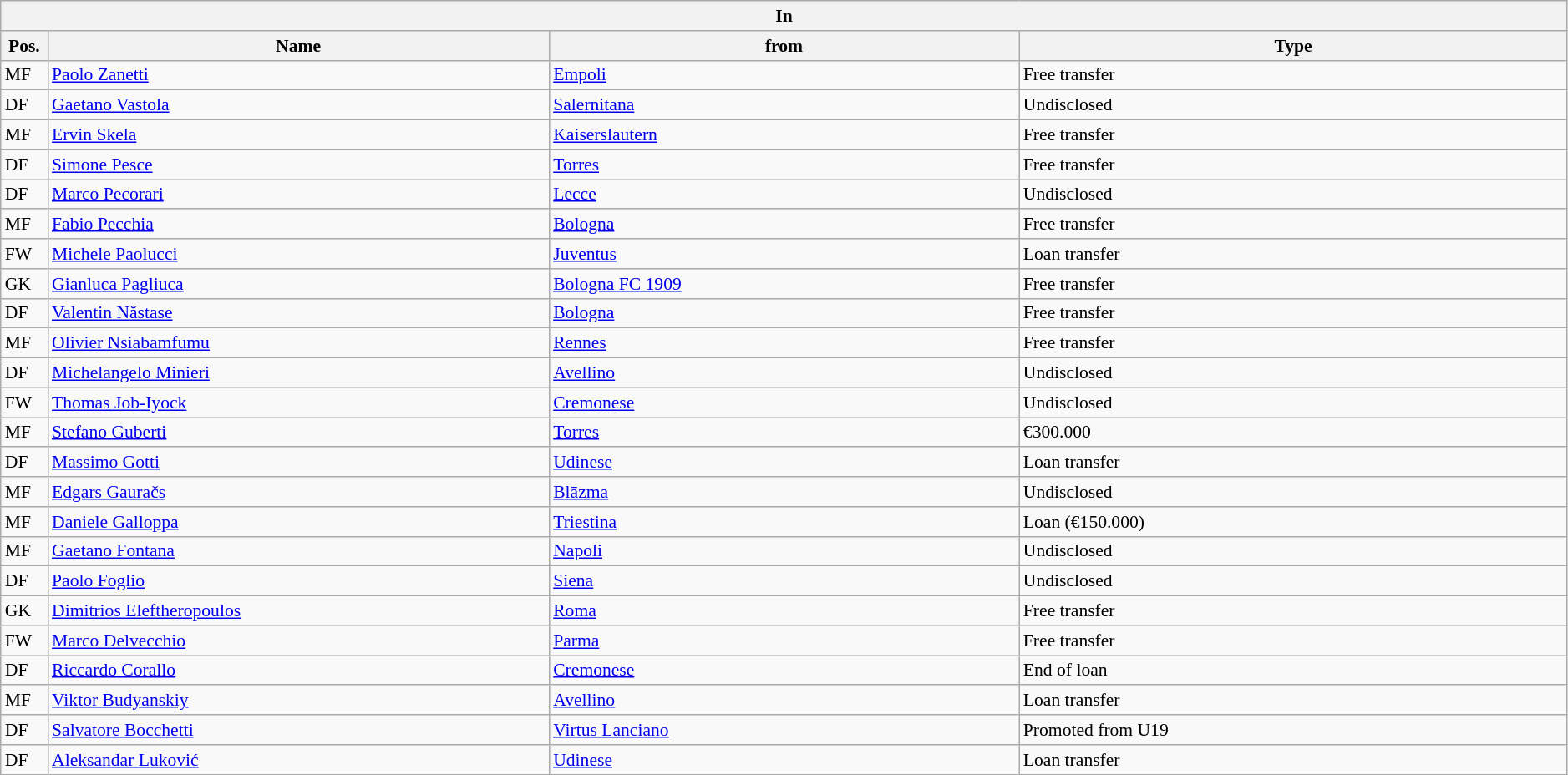<table class="wikitable" style="font-size:90%;width:99%;">
<tr>
<th colspan="4">In</th>
</tr>
<tr>
<th width=3%>Pos.</th>
<th width=32%>Name</th>
<th width=30%>from</th>
<th width=35%>Type</th>
</tr>
<tr>
<td>MF</td>
<td><a href='#'>Paolo Zanetti</a></td>
<td><a href='#'>Empoli</a></td>
<td>Free transfer</td>
</tr>
<tr>
<td>DF</td>
<td><a href='#'>Gaetano Vastola</a></td>
<td><a href='#'>Salernitana</a></td>
<td>Undisclosed</td>
</tr>
<tr>
<td>MF</td>
<td><a href='#'>Ervin Skela</a></td>
<td><a href='#'>Kaiserslautern</a></td>
<td>Free transfer</td>
</tr>
<tr>
<td>DF</td>
<td><a href='#'>Simone Pesce</a></td>
<td><a href='#'>Torres</a></td>
<td>Free transfer</td>
</tr>
<tr>
<td>DF</td>
<td><a href='#'>Marco Pecorari</a></td>
<td><a href='#'>Lecce</a></td>
<td>Undisclosed</td>
</tr>
<tr>
<td>MF</td>
<td><a href='#'>Fabio Pecchia</a></td>
<td><a href='#'>Bologna</a></td>
<td>Free transfer</td>
</tr>
<tr>
<td>FW</td>
<td><a href='#'>Michele Paolucci</a></td>
<td><a href='#'>Juventus</a></td>
<td>Loan transfer</td>
</tr>
<tr>
<td>GK</td>
<td><a href='#'>Gianluca Pagliuca</a></td>
<td><a href='#'>Bologna FC 1909</a></td>
<td>Free transfer</td>
</tr>
<tr>
<td>DF</td>
<td><a href='#'>Valentin Năstase</a></td>
<td><a href='#'>Bologna</a></td>
<td>Free transfer</td>
</tr>
<tr>
<td>MF</td>
<td><a href='#'>Olivier Nsiabamfumu</a></td>
<td><a href='#'>Rennes</a></td>
<td>Free transfer</td>
</tr>
<tr>
<td>DF</td>
<td><a href='#'>Michelangelo Minieri</a></td>
<td><a href='#'>Avellino</a></td>
<td>Undisclosed</td>
</tr>
<tr>
<td>FW</td>
<td><a href='#'>Thomas Job-Iyock</a></td>
<td><a href='#'>Cremonese</a></td>
<td>Undisclosed</td>
</tr>
<tr>
<td>MF</td>
<td><a href='#'>Stefano Guberti</a></td>
<td><a href='#'>Torres</a></td>
<td>€300.000</td>
</tr>
<tr>
<td>DF</td>
<td><a href='#'>Massimo Gotti</a></td>
<td><a href='#'>Udinese</a></td>
<td>Loan transfer</td>
</tr>
<tr>
<td>MF</td>
<td><a href='#'>Edgars Gauračs</a></td>
<td><a href='#'>Blāzma</a></td>
<td>Undisclosed</td>
</tr>
<tr>
<td>MF</td>
<td><a href='#'>Daniele Galloppa</a></td>
<td><a href='#'>Triestina</a></td>
<td>Loan (€150.000)</td>
</tr>
<tr>
<td>MF</td>
<td><a href='#'>Gaetano Fontana</a></td>
<td><a href='#'>Napoli</a></td>
<td>Undisclosed</td>
</tr>
<tr>
<td>DF</td>
<td><a href='#'>Paolo Foglio</a></td>
<td><a href='#'>Siena</a></td>
<td>Undisclosed</td>
</tr>
<tr>
<td>GK</td>
<td><a href='#'>Dimitrios Eleftheropoulos</a></td>
<td><a href='#'>Roma</a></td>
<td>Free transfer</td>
</tr>
<tr>
<td>FW</td>
<td><a href='#'>Marco Delvecchio</a></td>
<td><a href='#'>Parma</a></td>
<td>Free transfer</td>
</tr>
<tr>
<td>DF</td>
<td><a href='#'>Riccardo Corallo</a></td>
<td><a href='#'>Cremonese</a></td>
<td>End of loan</td>
</tr>
<tr>
<td>MF</td>
<td><a href='#'>Viktor Budyanskiy</a></td>
<td><a href='#'>Avellino</a></td>
<td>Loan transfer</td>
</tr>
<tr>
<td>DF</td>
<td><a href='#'>Salvatore Bocchetti</a></td>
<td><a href='#'>Virtus Lanciano</a></td>
<td>Promoted from U19</td>
</tr>
<tr>
<td>DF</td>
<td><a href='#'>Aleksandar Luković</a></td>
<td><a href='#'>Udinese</a></td>
<td>Loan transfer</td>
</tr>
<tr>
</tr>
</table>
